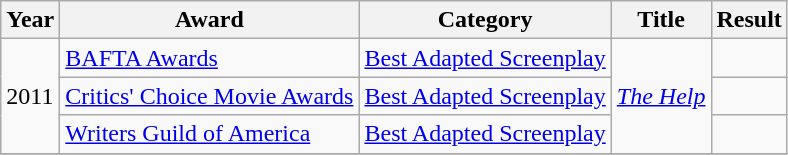<table class="wikitable">
<tr>
<th>Year</th>
<th>Award</th>
<th>Category</th>
<th>Title</th>
<th>Result</th>
</tr>
<tr>
<td rowspan=3>2011</td>
<td><a href='#'>BAFTA Awards</a></td>
<td><a href='#'>Best Adapted Screenplay</a></td>
<td rowspan=3><em><a href='#'>The Help</a></em></td>
<td></td>
</tr>
<tr>
<td><a href='#'>Critics' Choice Movie Awards</a></td>
<td><a href='#'>Best Adapted Screenplay</a></td>
<td></td>
</tr>
<tr>
<td><a href='#'>Writers Guild of America</a></td>
<td><a href='#'>Best Adapted Screenplay</a></td>
<td></td>
</tr>
<tr>
</tr>
</table>
